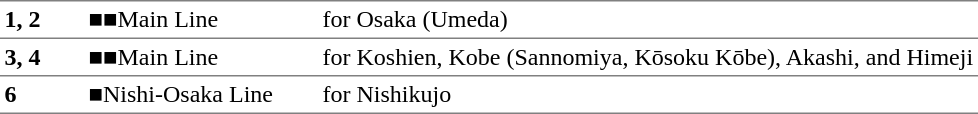<table border="1" cellspacing="0" cellpadding="3" frame="hsides" rules="rows" style="margin-top:.4em; text-align:left">
<tr>
<th style="width:50px">1, 2</th>
<td style="width:150px"><span>■</span><span>■</span>Main Line</td>
<td>for Osaka (Umeda)</td>
</tr>
<tr>
<th>3, 4</th>
<td><span>■</span><span>■</span>Main Line</td>
<td>for Koshien, Kobe (Sannomiya, Kōsoku Kōbe), Akashi, and Himeji</td>
</tr>
<tr>
<th>6</th>
<td><span>■</span>Nishi-Osaka Line</td>
<td>for Nishikujo</td>
</tr>
</table>
